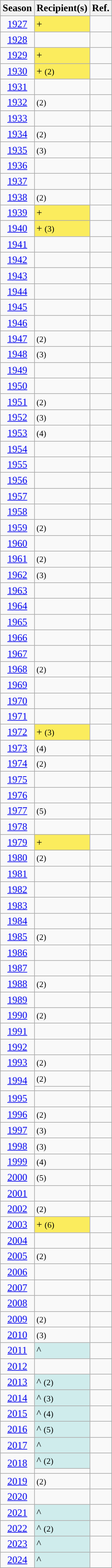<table class="wikitable sortable" style="text-align:center">
<tr>
<th>Season</th>
<th>Recipient(s)</th>
<th class=unsortable>Ref.</th>
</tr>
<tr>
<td><a href='#'>1927</a></td>
<td style="text-align:left; background:#fbec5d;">+</td>
<td></td>
</tr>
<tr>
<td><a href='#'>1928</a></td>
<td align=left></td>
<td></td>
</tr>
<tr>
<td><a href='#'>1929</a></td>
<td style="text-align:left; background:#fbec5d;">+</td>
<td></td>
</tr>
<tr>
<td><a href='#'>1930</a></td>
<td style="text-align:left; background:#fbec5d;">+ <small>(2)</small></td>
<td></td>
</tr>
<tr>
<td><a href='#'>1931</a></td>
<td align=left></td>
<td></td>
</tr>
<tr>
<td><a href='#'>1932</a></td>
<td align=left> <small>(2)</small></td>
<td></td>
</tr>
<tr>
<td><a href='#'>1933</a></td>
<td align=left></td>
<td></td>
</tr>
<tr>
<td><a href='#'>1934</a></td>
<td align=left> <small>(2)</small></td>
<td></td>
</tr>
<tr>
<td><a href='#'>1935</a></td>
<td align=left> <small>(3)</small></td>
<td></td>
</tr>
<tr>
<td><a href='#'>1936</a></td>
<td align=left></td>
<td></td>
</tr>
<tr>
<td><a href='#'>1937</a></td>
<td align=left></td>
<td></td>
</tr>
<tr>
<td><a href='#'>1938</a></td>
<td align=left> <small>(2)</small></td>
<td></td>
</tr>
<tr>
<td><a href='#'>1939</a></td>
<td style="text-align:left; background:#fbec5d;">+</td>
<td></td>
</tr>
<tr>
<td><a href='#'>1940</a></td>
<td style="text-align:left; background:#fbec5d;">+ <small>(3)</small></td>
<td></td>
</tr>
<tr>
<td><a href='#'>1941</a></td>
<td align=left></td>
<td></td>
</tr>
<tr>
<td><a href='#'>1942</a></td>
<td align=left></td>
<td></td>
</tr>
<tr>
<td><a href='#'>1943</a></td>
<td></td>
<td></td>
</tr>
<tr>
<td><a href='#'>1944</a></td>
<td></td>
<td></td>
</tr>
<tr>
<td><a href='#'>1945</a></td>
<td></td>
<td></td>
</tr>
<tr>
<td><a href='#'>1946</a></td>
<td align=left></td>
<td></td>
</tr>
<tr>
<td><a href='#'>1947</a></td>
<td align=left> <small>(2)</small></td>
<td></td>
</tr>
<tr>
<td><a href='#'>1948</a></td>
<td align=left> <small>(3)</small></td>
<td></td>
</tr>
<tr>
<td><a href='#'>1949</a></td>
<td align=left></td>
<td></td>
</tr>
<tr>
<td><a href='#'>1950</a></td>
<td align=left></td>
<td></td>
</tr>
<tr>
<td><a href='#'>1951</a></td>
<td align=left> <small>(2)</small></td>
<td></td>
</tr>
<tr>
<td><a href='#'>1952</a></td>
<td align=left> <small>(3)</small></td>
<td></td>
</tr>
<tr>
<td><a href='#'>1953</a></td>
<td align=left> <small>(4)</small></td>
<td></td>
</tr>
<tr>
<td><a href='#'>1954</a></td>
<td align=left></td>
<td></td>
</tr>
<tr>
<td><a href='#'>1955</a></td>
<td align=left></td>
<td></td>
</tr>
<tr>
<td><a href='#'>1956</a></td>
<td align=left></td>
<td></td>
</tr>
<tr>
<td><a href='#'>1957</a></td>
<td align=left></td>
<td></td>
</tr>
<tr>
<td><a href='#'>1958</a></td>
<td align=left></td>
<td></td>
</tr>
<tr>
<td><a href='#'>1959</a></td>
<td align=left> <small>(2)</small></td>
<td></td>
</tr>
<tr>
<td><a href='#'>1960</a></td>
<td align=left></td>
<td></td>
</tr>
<tr>
<td><a href='#'>1961</a></td>
<td align=left> <small>(2)</small></td>
<td></td>
</tr>
<tr>
<td><a href='#'>1962</a></td>
<td align=left> <small>(3)</small></td>
<td></td>
</tr>
<tr>
<td><a href='#'>1963</a></td>
<td align=left></td>
<td></td>
</tr>
<tr>
<td><a href='#'>1964</a></td>
<td align=left></td>
<td></td>
</tr>
<tr>
<td><a href='#'>1965</a></td>
<td align=left></td>
<td></td>
</tr>
<tr>
<td><a href='#'>1966</a></td>
<td align=left></td>
<td></td>
</tr>
<tr>
<td><a href='#'>1967</a></td>
<td align=left></td>
<td></td>
</tr>
<tr>
<td><a href='#'>1968</a></td>
<td align=left> <small>(2)</small></td>
<td></td>
</tr>
<tr>
<td><a href='#'>1969</a></td>
<td align=left></td>
<td></td>
</tr>
<tr>
<td><a href='#'>1970</a></td>
<td align=left></td>
<td></td>
</tr>
<tr>
<td><a href='#'>1971</a></td>
<td align=left></td>
<td></td>
</tr>
<tr>
<td><a href='#'>1972</a></td>
<td style="text-align:left; background:#fbec5d;">+ <small>(3)</small></td>
<td></td>
</tr>
<tr>
<td><a href='#'>1973</a></td>
<td align=left> <small>(4)</small></td>
<td></td>
</tr>
<tr>
<td><a href='#'>1974</a></td>
<td align=left> <small>(2)</small></td>
<td></td>
</tr>
<tr>
<td><a href='#'>1975</a></td>
<td align=left></td>
<td></td>
</tr>
<tr>
<td><a href='#'>1976</a></td>
<td align=left></td>
<td></td>
</tr>
<tr>
<td><a href='#'>1977</a></td>
<td align=left> <small>(5)</small></td>
<td></td>
</tr>
<tr>
<td><a href='#'>1978</a></td>
<td align=left></td>
<td></td>
</tr>
<tr>
<td><a href='#'>1979</a></td>
<td style="text-align:left; background:#fbec5d;">+</td>
<td></td>
</tr>
<tr>
<td><a href='#'>1980</a></td>
<td align=left> <small>(2)</small></td>
<td></td>
</tr>
<tr>
<td><a href='#'>1981</a></td>
<td align=left></td>
<td></td>
</tr>
<tr>
<td><a href='#'>1982</a></td>
<td align=left></td>
<td></td>
</tr>
<tr>
<td><a href='#'>1983</a></td>
<td align=left></td>
<td></td>
</tr>
<tr>
<td><a href='#'>1984</a></td>
<td align=left></td>
<td></td>
</tr>
<tr>
<td><a href='#'>1985</a></td>
<td align=left> <small>(2)</small></td>
<td></td>
</tr>
<tr>
<td><a href='#'>1986</a></td>
<td align=left></td>
<td></td>
</tr>
<tr>
<td><a href='#'>1987</a></td>
<td align=left></td>
<td></td>
</tr>
<tr>
<td><a href='#'>1988</a></td>
<td align=left> <small>(2)</small></td>
<td></td>
</tr>
<tr>
<td><a href='#'>1989</a></td>
<td align=left></td>
<td></td>
</tr>
<tr>
<td><a href='#'>1990</a></td>
<td align=left> <small>(2)</small></td>
<td></td>
</tr>
<tr>
<td><a href='#'>1991</a></td>
<td align=left></td>
<td></td>
</tr>
<tr>
<td><a href='#'>1992</a></td>
<td align=left></td>
<td></td>
</tr>
<tr>
<td><a href='#'>1993</a></td>
<td align=left> <small>(2)</small></td>
<td></td>
</tr>
<tr>
<td rowspan=2><a href='#'>1994</a></td>
<td align=left> <small>(2)</small></td>
<td rowspan=2></td>
</tr>
<tr>
<td align=left></td>
</tr>
<tr>
<td><a href='#'>1995</a></td>
<td align=left></td>
<td></td>
</tr>
<tr>
<td><a href='#'>1996</a></td>
<td align=left> <small>(2)</small></td>
<td></td>
</tr>
<tr>
<td><a href='#'>1997</a></td>
<td align=left> <small>(3)</small></td>
<td></td>
</tr>
<tr>
<td><a href='#'>1998</a></td>
<td align=left> <small>(3)</small></td>
<td></td>
</tr>
<tr>
<td><a href='#'>1999</a></td>
<td align=left> <small>(4)</small></td>
<td></td>
</tr>
<tr>
<td><a href='#'>2000</a></td>
<td align=left> <small>(5)</small></td>
<td></td>
</tr>
<tr>
<td><a href='#'>2001</a></td>
<td align=left></td>
<td></td>
</tr>
<tr>
<td><a href='#'>2002</a></td>
<td align=left> <small>(2)</small></td>
<td></td>
</tr>
<tr>
<td><a href='#'>2003</a></td>
<td style="text-align:left; background:#fbec5d;">+ <small>(6)</small></td>
<td></td>
</tr>
<tr>
<td><a href='#'>2004</a></td>
<td align=left></td>
<td></td>
</tr>
<tr>
<td><a href='#'>2005</a></td>
<td align=left> <small>(2)</small></td>
<td></td>
</tr>
<tr>
<td><a href='#'>2006</a></td>
<td align=left></td>
<td></td>
</tr>
<tr>
<td><a href='#'>2007</a></td>
<td align=left></td>
<td></td>
</tr>
<tr>
<td><a href='#'>2008</a></td>
<td align=left></td>
<td></td>
</tr>
<tr>
<td><a href='#'>2009</a></td>
<td align=left> <small>(2)</small></td>
<td></td>
</tr>
<tr>
<td><a href='#'>2010</a></td>
<td align=left> <small>(3)</small></td>
<td></td>
</tr>
<tr>
<td><a href='#'>2011</a></td>
<td style="text-align:left; background:#cfecec;">^</td>
<td></td>
</tr>
<tr>
<td><a href='#'>2012</a></td>
<td style="text-align:left"></td>
<td></td>
</tr>
<tr>
<td><a href='#'>2013</a></td>
<td style="text-align:left; background:#cfecec;">^ <small>(2)</small></td>
<td></td>
</tr>
<tr>
<td><a href='#'>2014</a></td>
<td style="text-align:left; background:#cfecec;">^ <small>(3)</small></td>
<td></td>
</tr>
<tr>
<td><a href='#'>2015</a></td>
<td style="text-align:left; background:#cfecec;">^ <small>(4)</small></td>
<td></td>
</tr>
<tr>
<td><a href='#'>2016</a></td>
<td style="text-align:left; background:#cfecec;">^ <small>(5)</small></td>
<td></td>
</tr>
<tr>
<td><a href='#'>2017</a></td>
<td style="text-align:left; background:#cfecec;">^</td>
<td></td>
</tr>
<tr>
<td rowspan=2><a href='#'>2018</a></td>
<td style="text-align:left; background:#cfecec;">^ <small>(2)</small></td>
<td rowspan=2></td>
</tr>
<tr>
<td style="text-align:left"></td>
</tr>
<tr>
<td><a href='#'>2019</a></td>
<td style="text-align:left;"> <small>(2)</small></td>
<td></td>
</tr>
<tr>
<td><a href='#'>2020</a></td>
<td style="text-align:left;"></td>
<td></td>
</tr>
<tr>
<td><a href='#'>2021</a></td>
<td style="text-align:left; background:#cfecec;">^</td>
<td></td>
</tr>
<tr>
<td><a href='#'>2022</a></td>
<td style="text-align:left; background:#cfecec;">^ <small>(2)</small></td>
<td></td>
</tr>
<tr>
<td><a href='#'>2023</a></td>
<td style="text-align:left; background:#cfecec;">^</td>
<td></td>
</tr>
<tr>
<td><a href='#'>2024</a></td>
<td style="text-align:left; background:#cfecec;">^</td>
<td></td>
</tr>
</table>
